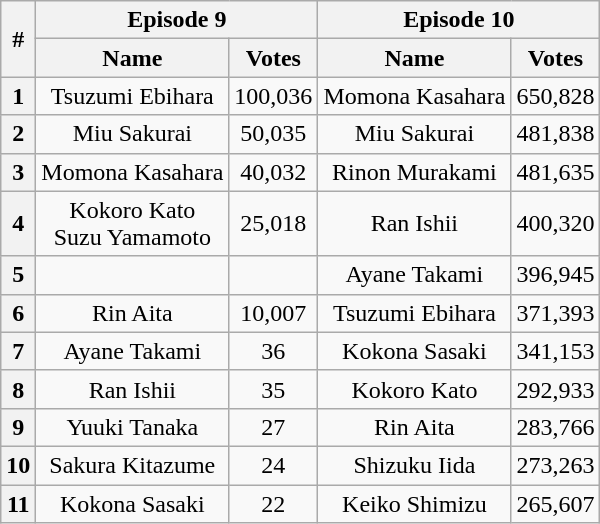<table class="wikitable sortable" style="text-align:center">
<tr>
<th scope="col" rowspan="2">#</th>
<th scope="col" colspan="2">Episode 9<br></th>
<th scope="col" colspan="2">Episode 10<br></th>
</tr>
<tr>
<th scope="col">Name</th>
<th scope="col">Votes</th>
<th scope="col">Name</th>
<th scope="col">Votes</th>
</tr>
<tr>
<th scope="row">1</th>
<td>Tsuzumi Ebihara</td>
<td>100,036</td>
<td>Momona Kasahara</td>
<td>650,828</td>
</tr>
<tr>
<th scope="row">2</th>
<td>Miu Sakurai</td>
<td>50,035</td>
<td>Miu Sakurai</td>
<td>481,838</td>
</tr>
<tr>
<th scope="row">3</th>
<td>Momona Kasahara</td>
<td>40,032</td>
<td>Rinon Murakami</td>
<td>481,635</td>
</tr>
<tr>
<th scope="row">4</th>
<td>Kokoro Kato<br>Suzu Yamamoto</td>
<td>25,018</td>
<td>Ran Ishii</td>
<td>400,320</td>
</tr>
<tr>
<th scope="row">5</th>
<td></td>
<td></td>
<td>Ayane Takami</td>
<td>396,945</td>
</tr>
<tr>
<th scope="row">6</th>
<td>Rin Aita</td>
<td>10,007</td>
<td>Tsuzumi Ebihara</td>
<td>371,393</td>
</tr>
<tr>
<th scope="row">7</th>
<td>Ayane Takami</td>
<td>36</td>
<td>Kokona Sasaki</td>
<td>341,153</td>
</tr>
<tr>
<th scope="row">8</th>
<td>Ran Ishii</td>
<td>35</td>
<td>Kokoro Kato</td>
<td>292,933</td>
</tr>
<tr>
<th scope="row">9</th>
<td>Yuuki Tanaka</td>
<td>27</td>
<td>Rin Aita</td>
<td>283,766</td>
</tr>
<tr>
<th scope="row">10</th>
<td>Sakura Kitazume</td>
<td>24</td>
<td>Shizuku Iida</td>
<td>273,263</td>
</tr>
<tr>
<th scope="row">11</th>
<td>Kokona Sasaki</td>
<td>22</td>
<td>Keiko Shimizu</td>
<td>265,607</td>
</tr>
</table>
